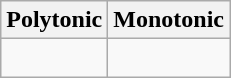<table class="wikitable">
<tr>
<th>Polytonic</th>
<th>Monotonic</th>
</tr>
<tr>
<td class="polytonic" lang="grc"><br></td>
<td class="polytonic" lang="grc"><br></td>
</tr>
</table>
